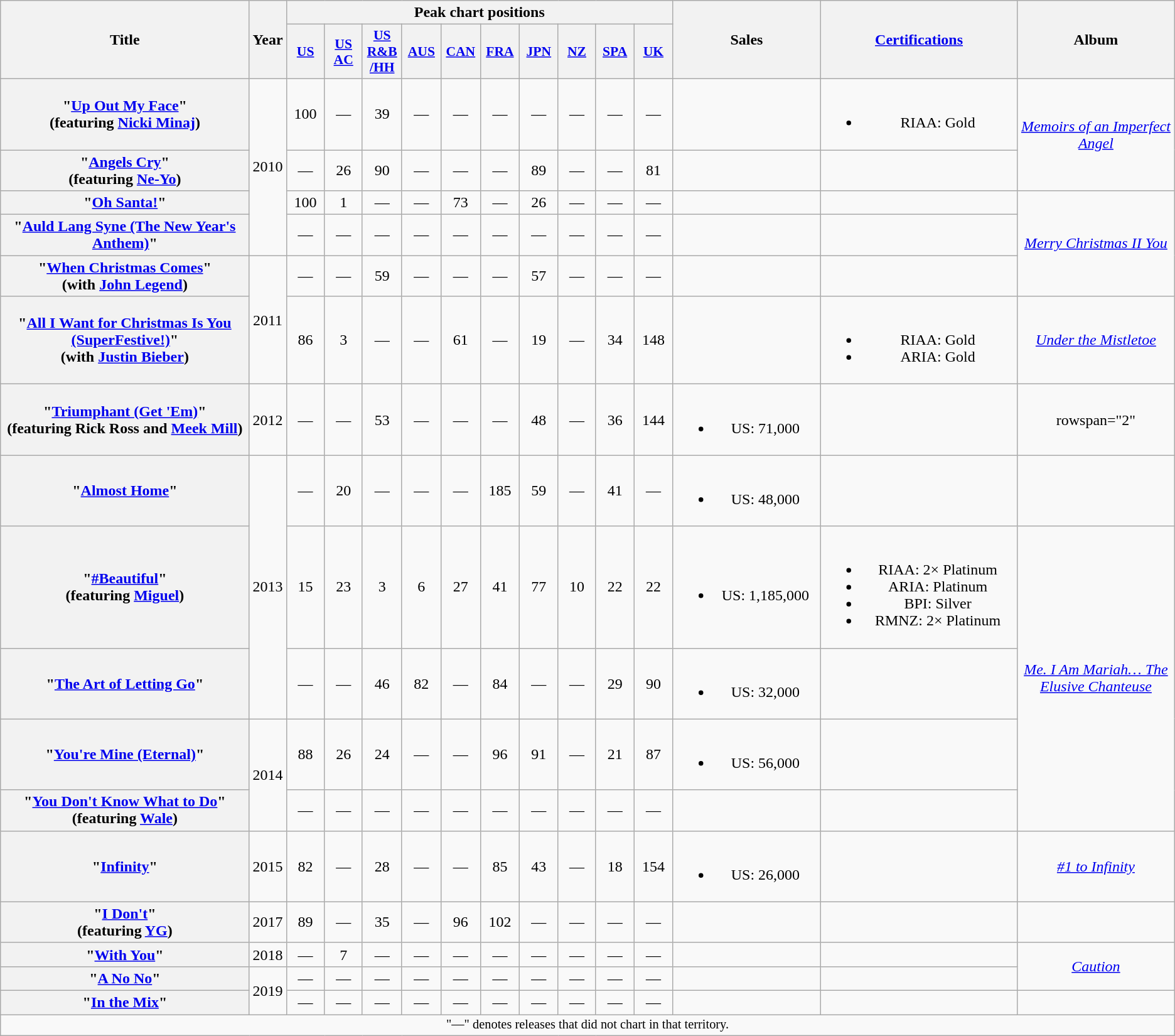<table class="wikitable plainrowheaders" style="text-align:center;">
<tr>
<th scope="col" rowspan="2" style="width:18em;">Title</th>
<th scope="col" rowspan="2">Year</th>
<th scope="col" colspan="10">Peak chart positions</th>
<th scope="col" rowspan="2" style="width:10em;">Sales</th>
<th scope="col" rowspan="2" style="width:14em;"><a href='#'>Certifications</a></th>
<th scope="col" rowspan="2" style="width:11em;">Album</th>
</tr>
<tr>
<th scope="col" style="width:2.5em; font-size:90%;"><a href='#'>US</a><br></th>
<th scope="col" style="width:2.5em; font-size:90%;"><a href='#'>US<br>AC</a><br></th>
<th scope="col" style="width:2.5em; font-size:90%;"><a href='#'>US<br>R&B<br>/HH</a><br></th>
<th scope="col" style="width:2.5em; font-size:90%;"><a href='#'>AUS</a><br></th>
<th scope="col" style="width:2.5em; font-size:90%;"><a href='#'>CAN</a><br></th>
<th scope="col" style="width:2.5em; font-size:90%;"><a href='#'>FRA</a><br></th>
<th scope="col" style="width:2.5em; font-size:90%;"><a href='#'>JPN</a><br></th>
<th scope="col" style="width:2.5em; font-size:90%;"><a href='#'>NZ</a><br></th>
<th scope="col" style="width:2.5em; font-size:90%;"><a href='#'>SPA</a><br></th>
<th scope="col" style="width:2.5em; font-size:90%;"><a href='#'>UK</a><br></th>
</tr>
<tr>
<th scope="row">"<a href='#'>Up Out My Face</a>" <br><span>(featuring <a href='#'>Nicki Minaj</a>)</span></th>
<td rowspan="4">2010</td>
<td>100</td>
<td>—</td>
<td>39</td>
<td>—</td>
<td>—</td>
<td>—</td>
<td>—</td>
<td>—</td>
<td>—</td>
<td>—</td>
<td></td>
<td><br><ul><li>RIAA: Gold</li></ul></td>
<td rowspan="2"><em><a href='#'>Memoirs of an Imperfect Angel</a></em></td>
</tr>
<tr>
<th scope="row">"<a href='#'>Angels Cry</a>" <br><span>(featuring <a href='#'>Ne-Yo</a>)</span></th>
<td>—</td>
<td>26</td>
<td>90</td>
<td>—</td>
<td>—</td>
<td>—</td>
<td>89</td>
<td>—</td>
<td>—</td>
<td>81</td>
<td></td>
<td></td>
</tr>
<tr>
<th scope="row">"<a href='#'>Oh Santa!</a>"</th>
<td>100</td>
<td>1</td>
<td>—</td>
<td>—</td>
<td>73</td>
<td>—</td>
<td>26</td>
<td>—</td>
<td>—</td>
<td>—</td>
<td></td>
<td></td>
<td rowspan="3"><em><a href='#'>Merry Christmas II You</a></em></td>
</tr>
<tr>
<th scope="row">"<a href='#'>Auld Lang Syne (The New Year's Anthem)</a>"</th>
<td>—</td>
<td>—</td>
<td>—</td>
<td>—</td>
<td>—</td>
<td>—</td>
<td>—</td>
<td>—</td>
<td>—</td>
<td>—</td>
<td></td>
<td></td>
</tr>
<tr>
<th scope="row">"<a href='#'>When Christmas Comes</a>"<br><span>(with <a href='#'>John Legend</a>)</span></th>
<td rowspan="2">2011</td>
<td>—</td>
<td>—</td>
<td>59</td>
<td>—</td>
<td>—</td>
<td>—</td>
<td>57</td>
<td>—</td>
<td>—</td>
<td>—</td>
<td></td>
<td></td>
</tr>
<tr>
<th scope="row">"<a href='#'>All I Want for Christmas Is You (SuperFestive!)</a>"<br><span>(with <a href='#'>Justin Bieber</a>)</span></th>
<td>86</td>
<td>3</td>
<td>—</td>
<td>—</td>
<td>61</td>
<td>—</td>
<td>19</td>
<td>—</td>
<td>34</td>
<td>148</td>
<td></td>
<td><br><ul><li>RIAA: Gold</li><li>ARIA: Gold</li></ul></td>
<td><em><a href='#'>Under the Mistletoe</a></em></td>
</tr>
<tr>
<th scope="row">"<a href='#'>Triumphant (Get 'Em)</a>"<br><span>(featuring Rick Ross and <a href='#'>Meek Mill</a>)</span></th>
<td>2012</td>
<td>—</td>
<td>—</td>
<td>53</td>
<td>—</td>
<td>—</td>
<td>—</td>
<td>48</td>
<td>—</td>
<td>36</td>
<td>144</td>
<td><br><ul><li>US: 71,000</li></ul></td>
<td></td>
<td>rowspan="2" </td>
</tr>
<tr>
<th scope="row">"<a href='#'>Almost Home</a>"</th>
<td rowspan="3">2013</td>
<td>—</td>
<td>20</td>
<td>—</td>
<td>—</td>
<td>—</td>
<td>185</td>
<td>59</td>
<td>—</td>
<td>41</td>
<td>—</td>
<td><br><ul><li>US: 48,000</li></ul></td>
<td></td>
</tr>
<tr>
<th scope="row">"<a href='#'>#Beautiful</a>"<br><span>(featuring <a href='#'>Miguel</a>)</span></th>
<td>15</td>
<td>23</td>
<td>3</td>
<td>6</td>
<td>27</td>
<td>41</td>
<td>77</td>
<td>10</td>
<td>22</td>
<td>22</td>
<td><br><ul><li>US: 1,185,000</li></ul></td>
<td><br><ul><li>RIAA: 2× Platinum</li><li>ARIA: Platinum</li><li>BPI: Silver</li><li>RMNZ: 2× Platinum</li></ul></td>
<td rowspan="4"><em><a href='#'>Me. I Am Mariah… The Elusive Chanteuse</a></em></td>
</tr>
<tr>
<th scope="row">"<a href='#'>The Art of Letting Go</a>"</th>
<td>—</td>
<td>—</td>
<td>46</td>
<td>82</td>
<td>—</td>
<td>84</td>
<td>—</td>
<td>—</td>
<td>29</td>
<td>90</td>
<td><br><ul><li>US: 32,000</li></ul></td>
<td></td>
</tr>
<tr>
<th scope="row">"<a href='#'>You're Mine (Eternal)</a>"</th>
<td rowspan="2">2014</td>
<td>88</td>
<td>26</td>
<td>24</td>
<td>—</td>
<td>—</td>
<td>96</td>
<td>91</td>
<td>—</td>
<td>21</td>
<td>87</td>
<td><br><ul><li>US: 56,000</li></ul></td>
<td></td>
</tr>
<tr>
<th scope="row">"<a href='#'>You Don't Know What to Do</a>"<br><span>(featuring <a href='#'>Wale</a>)</span></th>
<td>—</td>
<td>—</td>
<td>—</td>
<td>—</td>
<td>—</td>
<td>—</td>
<td>—</td>
<td>—</td>
<td>—</td>
<td>—</td>
<td></td>
<td></td>
</tr>
<tr>
<th scope="row">"<a href='#'>Infinity</a>"</th>
<td>2015</td>
<td>82</td>
<td>—</td>
<td>28</td>
<td>—</td>
<td>—</td>
<td>85</td>
<td>43</td>
<td>—</td>
<td>18</td>
<td>154</td>
<td><br><ul><li>US: 26,000</li></ul></td>
<td></td>
<td><em><a href='#'>#1 to Infinity</a></em></td>
</tr>
<tr>
<th scope="row">"<a href='#'>I Don't</a>"<br><span>(featuring <a href='#'>YG</a>)</span></th>
<td>2017</td>
<td>89</td>
<td>—</td>
<td>35</td>
<td>—</td>
<td>96</td>
<td>102</td>
<td>—</td>
<td>—</td>
<td>—</td>
<td>—</td>
<td></td>
<td></td>
<td></td>
</tr>
<tr>
<th scope="row">"<a href='#'>With You</a>"</th>
<td>2018</td>
<td>—</td>
<td>7</td>
<td>—</td>
<td>—</td>
<td>—</td>
<td>—</td>
<td>—</td>
<td>—</td>
<td>—</td>
<td>—</td>
<td></td>
<td></td>
<td rowspan="2"><em><a href='#'>Caution</a></em></td>
</tr>
<tr>
<th scope="row">"<a href='#'>A No No</a>"</th>
<td rowspan="2">2019</td>
<td>—</td>
<td>—</td>
<td>—</td>
<td>—</td>
<td>—</td>
<td>—</td>
<td>—</td>
<td>—</td>
<td>—</td>
<td>—</td>
<td></td>
<td></td>
</tr>
<tr>
<th scope="row">"<a href='#'>In the Mix</a>"</th>
<td>—</td>
<td>—</td>
<td>—</td>
<td>—</td>
<td>—</td>
<td>—</td>
<td>—</td>
<td>—</td>
<td>—</td>
<td>—</td>
<td></td>
<td></td>
<td></td>
</tr>
<tr>
<td align="center" colspan="15" style="font-size:85%">"—" denotes releases that did not chart in that territory.</td>
</tr>
</table>
